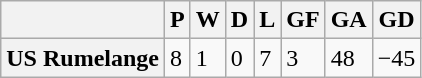<table class="wikitable">
<tr>
<th></th>
<th>P</th>
<th>W</th>
<th>D</th>
<th>L</th>
<th>GF</th>
<th>GA</th>
<th>GD</th>
</tr>
<tr>
<th>US Rumelange</th>
<td>8</td>
<td>1</td>
<td>0</td>
<td>7</td>
<td>3</td>
<td>48</td>
<td>−45</td>
</tr>
</table>
